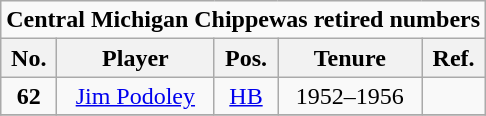<table class="wikitable" style="text-align:center">
<tr>
<td colspan=5 style=><strong>Central Michigan Chippewas retired numbers</strong></td>
</tr>
<tr>
<th style=>No.</th>
<th style=>Player</th>
<th style=>Pos.</th>
<th style=>Tenure</th>
<th style=>Ref.</th>
</tr>
<tr>
<td><strong>62</strong></td>
<td><a href='#'>Jim Podoley</a></td>
<td><a href='#'>HB</a></td>
<td>1952–1956</td>
<td></td>
</tr>
<tr>
</tr>
</table>
